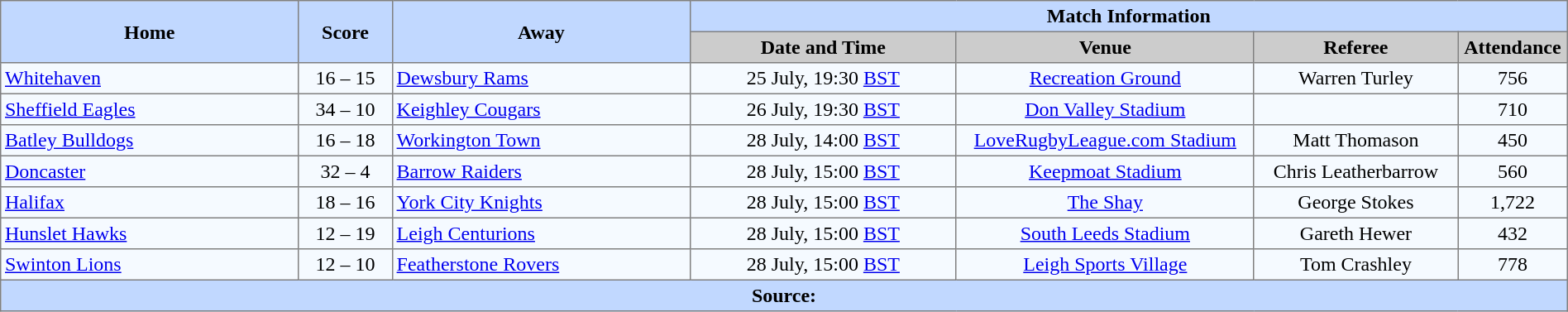<table border="1" cellpadding="3" cellspacing="0" style="border-collapse:collapse; text-align:center; width:100%;">
<tr style="background:#c1d8ff;">
<th rowspan="2" style="width:19%;">Home</th>
<th rowspan="2" style="width:6%;">Score</th>
<th rowspan="2" style="width:19%;">Away</th>
<th colspan=6>Match Information</th>
</tr>
<tr style="background:#ccc;">
<th width=17%>Date and Time</th>
<th width=19%>Venue</th>
<th width=13%>Referee</th>
<th width=7%>Attendance</th>
</tr>
<tr style="background:#f5faff;">
<td align=left> <a href='#'>Whitehaven</a></td>
<td>16 – 15</td>
<td align=left> <a href='#'>Dewsbury Rams</a></td>
<td>25 July, 19:30 <a href='#'>BST</a></td>
<td><a href='#'>Recreation Ground</a></td>
<td>Warren Turley</td>
<td>756</td>
</tr>
<tr style="background:#f5faff;">
<td align=left> <a href='#'>Sheffield Eagles</a></td>
<td>34 – 10</td>
<td align=left> <a href='#'>Keighley Cougars</a></td>
<td>26 July, 19:30 <a href='#'>BST</a></td>
<td><a href='#'>Don Valley Stadium</a></td>
<td></td>
<td>710</td>
</tr>
<tr style="background:#f5faff;">
<td align=left> <a href='#'>Batley Bulldogs</a></td>
<td>16 – 18</td>
<td align=left> <a href='#'>Workington Town</a></td>
<td>28 July, 14:00 <a href='#'>BST</a></td>
<td><a href='#'>LoveRugbyLeague.com Stadium</a></td>
<td>Matt Thomason</td>
<td>450</td>
</tr>
<tr style="background:#f5faff;">
<td align=left> <a href='#'>Doncaster</a></td>
<td>32 – 4</td>
<td align=left> <a href='#'>Barrow Raiders</a></td>
<td>28 July, 15:00 <a href='#'>BST</a></td>
<td><a href='#'>Keepmoat Stadium</a></td>
<td>Chris Leatherbarrow</td>
<td>560</td>
</tr>
<tr style="background:#f5faff;">
<td align=left> <a href='#'>Halifax</a></td>
<td>18 – 16</td>
<td align=left> <a href='#'>York City Knights</a></td>
<td>28 July, 15:00 <a href='#'>BST</a></td>
<td><a href='#'>The Shay</a></td>
<td>George Stokes</td>
<td>1,722</td>
</tr>
<tr style="background:#f5faff;">
<td align=left> <a href='#'>Hunslet Hawks</a></td>
<td>12 – 19</td>
<td align=left> <a href='#'>Leigh Centurions</a></td>
<td>28 July, 15:00 <a href='#'>BST</a></td>
<td><a href='#'>South Leeds Stadium</a></td>
<td>Gareth Hewer</td>
<td>432</td>
</tr>
<tr style="background:#f5faff;">
<td align=left> <a href='#'>Swinton Lions</a></td>
<td>12 – 10</td>
<td align=left> <a href='#'>Featherstone Rovers</a></td>
<td>28 July, 15:00 <a href='#'>BST</a></td>
<td><a href='#'>Leigh Sports Village</a></td>
<td>Tom Crashley</td>
<td>778</td>
</tr>
<tr style="background:#c1d8ff;">
<th colspan=12>Source:</th>
</tr>
</table>
